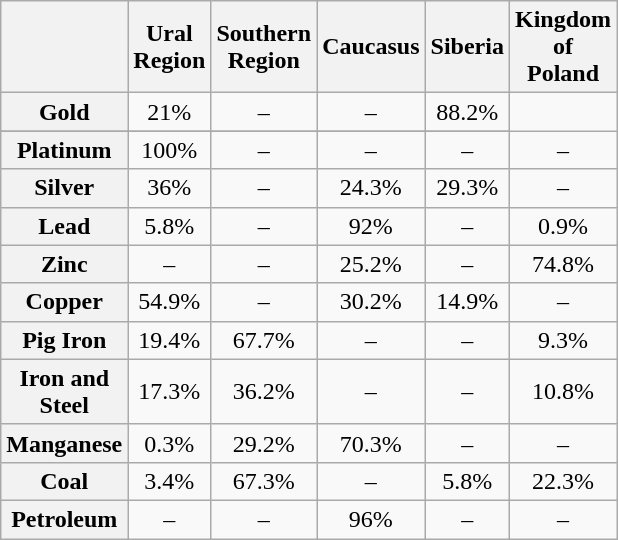<table class="wikitable" style="text-align:center; width:200px; height:200px;">
<tr>
<th></th>
<th>Ural Region</th>
<th>Southern Region</th>
<th>Caucasus</th>
<th>Siberia</th>
<th>Kingdom of Poland</th>
</tr>
<tr>
<th>Gold</th>
<td>21%</td>
<td>–</td>
<td>–</td>
<td>88.2%</td>
</tr>
<tr>
</tr>
<tr>
<th>Platinum</th>
<td>100%</td>
<td>–</td>
<td>–</td>
<td>–</td>
<td>–</td>
</tr>
<tr>
<th>Silver</th>
<td>36%</td>
<td>–</td>
<td>24.3%</td>
<td>29.3%</td>
<td>–</td>
</tr>
<tr>
<th>Lead</th>
<td>5.8%</td>
<td>–</td>
<td>92%</td>
<td>–</td>
<td>0.9%</td>
</tr>
<tr>
<th>Zinc</th>
<td>–</td>
<td>–</td>
<td>25.2%</td>
<td>–</td>
<td>74.8%</td>
</tr>
<tr>
<th>Copper</th>
<td>54.9%</td>
<td>–</td>
<td>30.2%</td>
<td>14.9%</td>
<td>–</td>
</tr>
<tr>
<th>Pig Iron</th>
<td>19.4%</td>
<td>67.7%</td>
<td>–</td>
<td>–</td>
<td>9.3%</td>
</tr>
<tr>
<th>Iron and Steel</th>
<td>17.3%</td>
<td>36.2%</td>
<td>–</td>
<td>–</td>
<td>10.8%</td>
</tr>
<tr>
<th>Manganese</th>
<td>0.3%</td>
<td>29.2%</td>
<td>70.3%</td>
<td>–</td>
<td>–</td>
</tr>
<tr>
<th>Coal</th>
<td>3.4%</td>
<td>67.3%</td>
<td>–</td>
<td>5.8%</td>
<td>22.3%</td>
</tr>
<tr>
<th>Petroleum</th>
<td>–</td>
<td>–</td>
<td>96%</td>
<td>–</td>
<td>–</td>
</tr>
</table>
